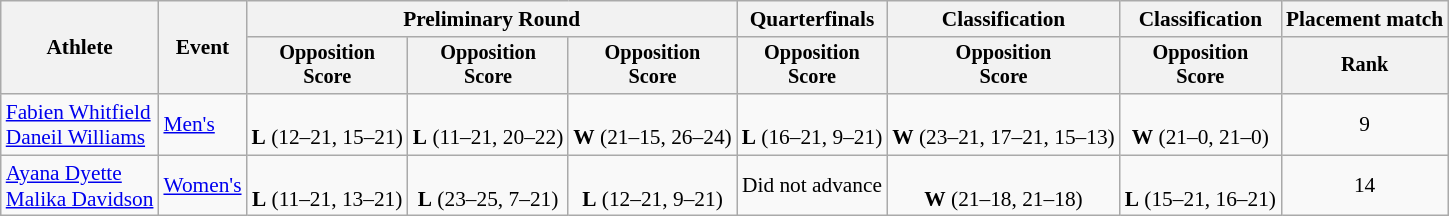<table class="wikitable" border="1" style="font-size:89%">
<tr>
<th rowspan=2>Athlete</th>
<th rowspan=2>Event</th>
<th colspan=3>Preliminary Round</th>
<th>Quarterfinals</th>
<th>Classification</th>
<th>Classification</th>
<th>Placement match</th>
</tr>
<tr style="font-size:95%">
<th>Opposition<br>Score</th>
<th>Opposition<br>Score</th>
<th>Opposition<br>Score</th>
<th>Opposition<br>Score</th>
<th>Opposition<br>Score</th>
<th>Opposition<br>Score</th>
<th>Rank</th>
</tr>
<tr align=center>
<td align=left><a href='#'>Fabien Whitfield</a><br><a href='#'>Daneil Williams</a></td>
<td align=left><a href='#'>Men's</a></td>
<td> <br> <strong>L</strong> (12–21, 15–21)</td>
<td> <br> <strong>L</strong> (11–21, 20–22)</td>
<td> <br> <strong>W</strong> (21–15, 26–24)</td>
<td> <br> <strong>L</strong> (16–21, 9–21)</td>
<td> <br> <strong>W</strong> (23–21, 17–21, 15–13)</td>
<td> <br> <strong>W</strong> (21–0, 21–0)</td>
<td>9</td>
</tr>
<tr align=center>
<td align=left><a href='#'>Ayana Dyette</a><br><a href='#'>Malika Davidson</a></td>
<td align=left><a href='#'>Women's</a></td>
<td> <br> <strong>L</strong> (11–21, 13–21)</td>
<td> <br> <strong>L</strong> (23–25, 7–21)</td>
<td> <br> <strong>L</strong> (12–21, 9–21)</td>
<td>Did not advance</td>
<td> <br> <strong>W</strong> (21–18, 21–18)</td>
<td> <br> <strong>L</strong> (15–21, 16–21)</td>
<td>14</td>
</tr>
</table>
